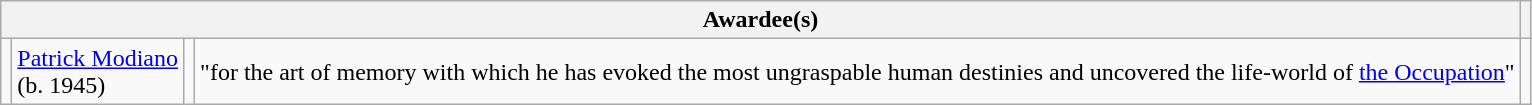<table class="wikitable">
<tr>
<th colspan="4">Awardee(s)</th>
<th></th>
</tr>
<tr>
<td></td>
<td><a href='#'>Patrick Modiano</a><br>(b. 1945)</td>
<td></td>
<td>"for the art of memory with which he has evoked the most ungraspable human destinies and uncovered the life-world of <a href='#'>the Occupation</a>"</td>
<td></td>
</tr>
</table>
